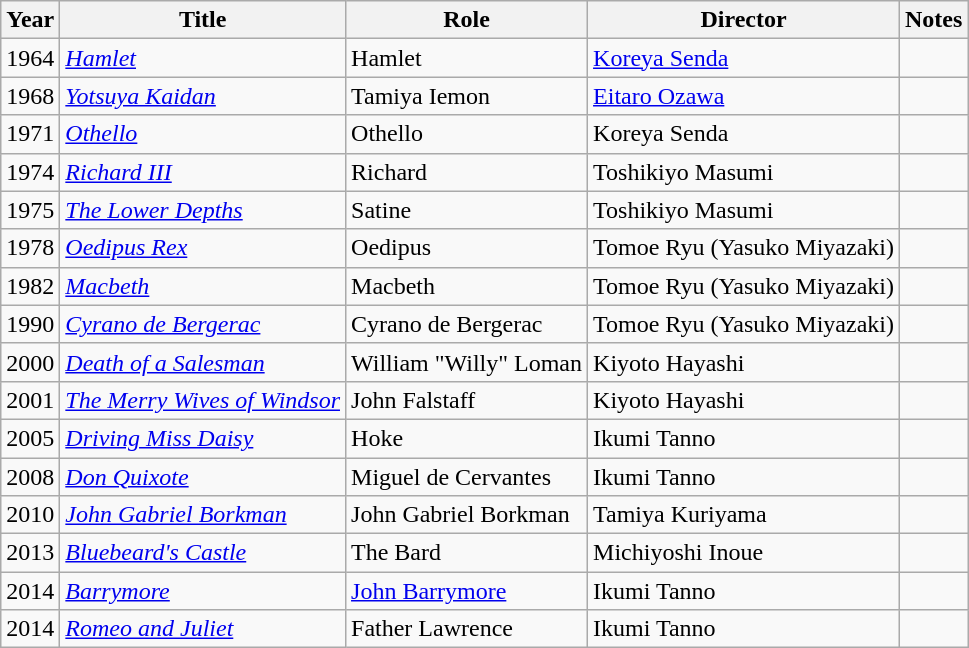<table class="wikitable sortable">
<tr>
<th>Year</th>
<th>Title</th>
<th>Role</th>
<th>Director</th>
<th class = "unsortable">Notes</th>
</tr>
<tr>
<td>1964</td>
<td><em><a href='#'>Hamlet</a></em></td>
<td>Hamlet</td>
<td><a href='#'>Koreya Senda</a></td>
<td></td>
</tr>
<tr>
<td>1968</td>
<td><em><a href='#'>Yotsuya Kaidan</a></em></td>
<td>Tamiya Iemon</td>
<td><a href='#'>Eitaro Ozawa</a></td>
<td></td>
</tr>
<tr>
<td>1971</td>
<td><em><a href='#'>Othello</a></em></td>
<td>Othello</td>
<td>Koreya Senda</td>
<td></td>
</tr>
<tr>
<td>1974</td>
<td><em><a href='#'>Richard III</a></em></td>
<td>Richard</td>
<td>Toshikiyo Masumi</td>
<td></td>
</tr>
<tr>
<td>1975</td>
<td><em><a href='#'>The Lower Depths</a></em></td>
<td>Satine</td>
<td>Toshikiyo Masumi</td>
<td></td>
</tr>
<tr>
<td>1978</td>
<td><em><a href='#'>Oedipus Rex</a></em></td>
<td>Oedipus</td>
<td>Tomoe Ryu (Yasuko Miyazaki)</td>
<td></td>
</tr>
<tr>
<td>1982</td>
<td><em><a href='#'>Macbeth</a></em></td>
<td>Macbeth</td>
<td>Tomoe Ryu (Yasuko Miyazaki)</td>
<td></td>
</tr>
<tr>
<td>1990</td>
<td><em><a href='#'>Cyrano de Bergerac</a></em></td>
<td>Cyrano de Bergerac</td>
<td>Tomoe Ryu (Yasuko Miyazaki)</td>
<td></td>
</tr>
<tr>
<td>2000</td>
<td><em><a href='#'>Death of a Salesman</a></em></td>
<td>William "Willy" Loman</td>
<td>Kiyoto Hayashi</td>
<td></td>
</tr>
<tr>
<td>2001</td>
<td><em><a href='#'>The Merry Wives of Windsor</a></em></td>
<td>John Falstaff</td>
<td>Kiyoto Hayashi</td>
<td></td>
</tr>
<tr>
<td>2005</td>
<td><em><a href='#'>Driving Miss Daisy</a></em></td>
<td>Hoke</td>
<td>Ikumi Tanno</td>
<td></td>
</tr>
<tr>
<td>2008</td>
<td><em><a href='#'>Don Quixote</a></em></td>
<td>Miguel de Cervantes</td>
<td>Ikumi Tanno</td>
<td></td>
</tr>
<tr>
<td>2010</td>
<td><em><a href='#'>John Gabriel Borkman</a></em></td>
<td>John Gabriel Borkman</td>
<td>Tamiya Kuriyama</td>
<td></td>
</tr>
<tr>
<td>2013</td>
<td><em><a href='#'>Bluebeard's Castle</a></em></td>
<td>The Bard</td>
<td>Michiyoshi Inoue</td>
<td></td>
</tr>
<tr>
<td>2014</td>
<td><em><a href='#'>Barrymore</a></em></td>
<td><a href='#'>John Barrymore</a></td>
<td>Ikumi Tanno</td>
<td></td>
</tr>
<tr>
<td>2014</td>
<td><em><a href='#'>Romeo and Juliet</a></em></td>
<td>Father Lawrence</td>
<td>Ikumi Tanno</td>
<td></td>
</tr>
</table>
